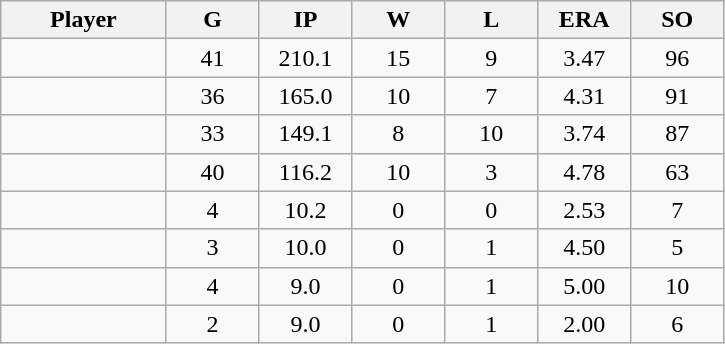<table class="wikitable sortable">
<tr>
<th bgcolor="#DDDDFF" width="16%">Player</th>
<th bgcolor="#DDDDFF" width="9%">G</th>
<th bgcolor="#DDDDFF" width="9%">IP</th>
<th bgcolor="#DDDDFF" width="9%">W</th>
<th bgcolor="#DDDDFF" width="9%">L</th>
<th bgcolor="#DDDDFF" width="9%">ERA</th>
<th bgcolor="#DDDDFF" width="9%">SO</th>
</tr>
<tr align="center">
<td></td>
<td>41</td>
<td>210.1</td>
<td>15</td>
<td>9</td>
<td>3.47</td>
<td>96</td>
</tr>
<tr align="center">
<td></td>
<td>36</td>
<td>165.0</td>
<td>10</td>
<td>7</td>
<td>4.31</td>
<td>91</td>
</tr>
<tr align="center">
<td></td>
<td>33</td>
<td>149.1</td>
<td>8</td>
<td>10</td>
<td>3.74</td>
<td>87</td>
</tr>
<tr align="center">
<td></td>
<td>40</td>
<td>116.2</td>
<td>10</td>
<td>3</td>
<td>4.78</td>
<td>63</td>
</tr>
<tr align="center">
<td></td>
<td>4</td>
<td>10.2</td>
<td>0</td>
<td>0</td>
<td>2.53</td>
<td>7</td>
</tr>
<tr align="center">
<td></td>
<td>3</td>
<td>10.0</td>
<td>0</td>
<td>1</td>
<td>4.50</td>
<td>5</td>
</tr>
<tr align="center">
<td></td>
<td>4</td>
<td>9.0</td>
<td>0</td>
<td>1</td>
<td>5.00</td>
<td>10</td>
</tr>
<tr align="center">
<td></td>
<td>2</td>
<td>9.0</td>
<td>0</td>
<td>1</td>
<td>2.00</td>
<td>6</td>
</tr>
</table>
